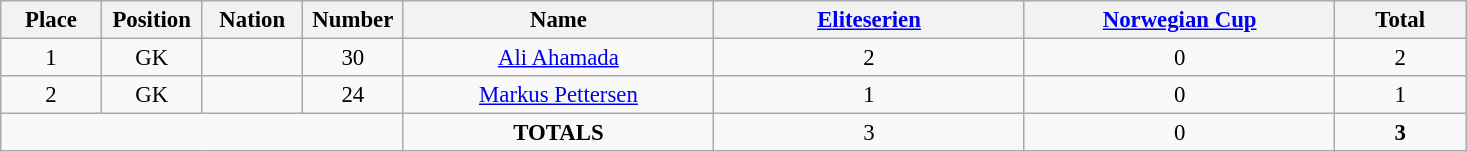<table class="wikitable" style="font-size: 95%; text-align: center;">
<tr>
<th width=60>Place</th>
<th width=60>Position</th>
<th width=60>Nation</th>
<th width=60>Number</th>
<th width=200>Name</th>
<th width=200><a href='#'>Eliteserien</a></th>
<th width=200><a href='#'>Norwegian Cup</a></th>
<th width=80><strong>Total</strong></th>
</tr>
<tr>
<td>1</td>
<td>GK</td>
<td></td>
<td>30</td>
<td><a href='#'>Ali Ahamada</a></td>
<td>2</td>
<td>0</td>
<td>2</td>
</tr>
<tr>
<td>2</td>
<td>GK</td>
<td></td>
<td>24</td>
<td><a href='#'>Markus Pettersen</a></td>
<td>1</td>
<td>0</td>
<td>1</td>
</tr>
<tr>
<td colspan="4"></td>
<td><strong>TOTALS</strong></td>
<td>3</td>
<td>0</td>
<td><strong>3</strong></td>
</tr>
</table>
